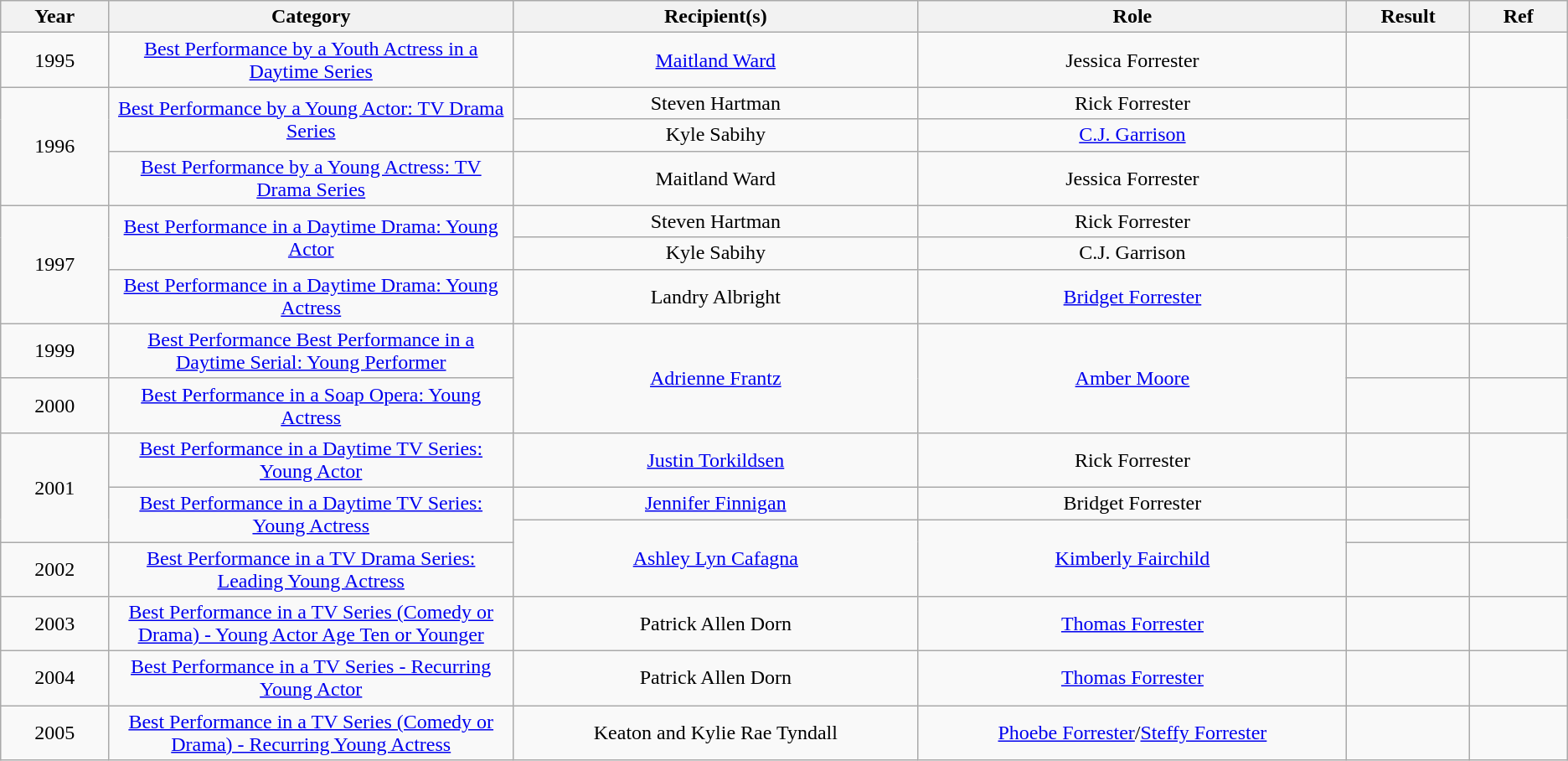<table class="wikitable" rowspan=2 style="text-align: center;">
<tr>
<th scope="col" style="width:1%;">Year</th>
<th scope="col" style="width:5%;">Category</th>
<th scope="col" style="width:5%;">Recipient(s)</th>
<th scope="col" style="width:5%;">Role</th>
<th scope="col" style="width:1%;">Result</th>
<th scope="col" style="width:1%;">Ref</th>
</tr>
<tr>
<td>1995</td>
<td><a href='#'>Best Performance by a Youth Actress in a Daytime Series</a></td>
<td><a href='#'>Maitland Ward</a></td>
<td>Jessica Forrester</td>
<td></td>
<td></td>
</tr>
<tr>
<td rowspan=3 style="text-align:center">1996</td>
<td rowspan=2 style="text-align:center"><a href='#'>Best Performance by a Young Actor: TV Drama Series</a></td>
<td>Steven Hartman</td>
<td>Rick Forrester</td>
<td></td>
<td rowspan=3 style="text-align:center"></td>
</tr>
<tr>
<td>Kyle Sabihy</td>
<td><a href='#'>C.J. Garrison</a></td>
<td></td>
</tr>
<tr>
<td><a href='#'>Best Performance by a Young Actress: TV Drama Series</a></td>
<td>Maitland Ward</td>
<td>Jessica Forrester</td>
<td></td>
</tr>
<tr>
<td rowspan=3 style="text-align:center">1997</td>
<td rowspan=2 style="text-align:center"><a href='#'>Best Performance in a Daytime Drama: Young Actor</a></td>
<td>Steven Hartman</td>
<td>Rick Forrester</td>
<td></td>
<td rowspan=3 style="text-align:center"></td>
</tr>
<tr>
<td>Kyle Sabihy</td>
<td>C.J. Garrison</td>
<td></td>
</tr>
<tr>
<td><a href='#'>Best Performance in a Daytime Drama: Young Actress</a></td>
<td>Landry Albright</td>
<td><a href='#'>Bridget Forrester</a></td>
<td></td>
</tr>
<tr>
<td>1999</td>
<td><a href='#'>Best Performance Best Performance in a Daytime Serial: Young Performer</a></td>
<td rowspan=2 style="text-align:center"><a href='#'>Adrienne Frantz</a></td>
<td rowspan=2 style="text-align:center"><a href='#'>Amber Moore</a></td>
<td></td>
<td></td>
</tr>
<tr>
<td>2000</td>
<td><a href='#'>Best Performance in a Soap Opera: Young Actress</a></td>
<td></td>
<td></td>
</tr>
<tr>
<td rowspan=3 style="text-align:center">2001</td>
<td><a href='#'>Best Performance in a Daytime TV Series: Young Actor</a></td>
<td><a href='#'>Justin Torkildsen</a></td>
<td>Rick Forrester</td>
<td></td>
<td rowspan=3 style="text-align:center"></td>
</tr>
<tr>
<td rowspan=2 style="text-align:center"><a href='#'>Best Performance in a Daytime TV Series: Young Actress</a></td>
<td><a href='#'>Jennifer Finnigan</a></td>
<td>Bridget Forrester</td>
<td></td>
</tr>
<tr>
<td rowspan=2 style="text-align:center"><a href='#'>Ashley Lyn Cafagna</a></td>
<td rowspan=2 style="text-align:center"><a href='#'>Kimberly Fairchild</a></td>
<td></td>
</tr>
<tr>
<td>2002</td>
<td><a href='#'>Best Performance in a TV Drama Series: Leading Young Actress</a></td>
<td></td>
<td></td>
</tr>
<tr>
<td>2003</td>
<td><a href='#'>Best Performance in a TV Series (Comedy or Drama) - Young Actor Age Ten or Younger</a></td>
<td>Patrick Allen Dorn</td>
<td><a href='#'>Thomas Forrester</a></td>
<td></td>
<td></td>
</tr>
<tr>
<td>2004</td>
<td><a href='#'>Best Performance in a TV Series - Recurring Young Actor</a></td>
<td>Patrick Allen Dorn</td>
<td><a href='#'>Thomas Forrester</a></td>
<td></td>
<td></td>
</tr>
<tr>
<td>2005</td>
<td><a href='#'>Best Performance in a TV Series (Comedy or Drama) - Recurring Young Actress</a></td>
<td>Keaton and Kylie Rae Tyndall</td>
<td><a href='#'>Phoebe Forrester</a>/<a href='#'>Steffy Forrester</a></td>
<td></td>
<td></td>
</tr>
</table>
